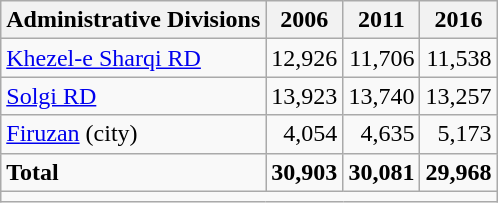<table class="wikitable">
<tr>
<th>Administrative Divisions</th>
<th>2006</th>
<th>2011</th>
<th>2016</th>
</tr>
<tr>
<td><a href='#'>Khezel-e Sharqi RD</a></td>
<td style="text-align: right;">12,926</td>
<td style="text-align: right;">11,706</td>
<td style="text-align: right;">11,538</td>
</tr>
<tr>
<td><a href='#'>Solgi RD</a></td>
<td style="text-align: right;">13,923</td>
<td style="text-align: right;">13,740</td>
<td style="text-align: right;">13,257</td>
</tr>
<tr>
<td><a href='#'>Firuzan</a> (city)</td>
<td style="text-align: right;">4,054</td>
<td style="text-align: right;">4,635</td>
<td style="text-align: right;">5,173</td>
</tr>
<tr>
<td><strong>Total</strong></td>
<td style="text-align: right;"><strong>30,903</strong></td>
<td style="text-align: right;"><strong>30,081</strong></td>
<td style="text-align: right;"><strong>29,968</strong></td>
</tr>
<tr>
<td colspan=4></td>
</tr>
</table>
